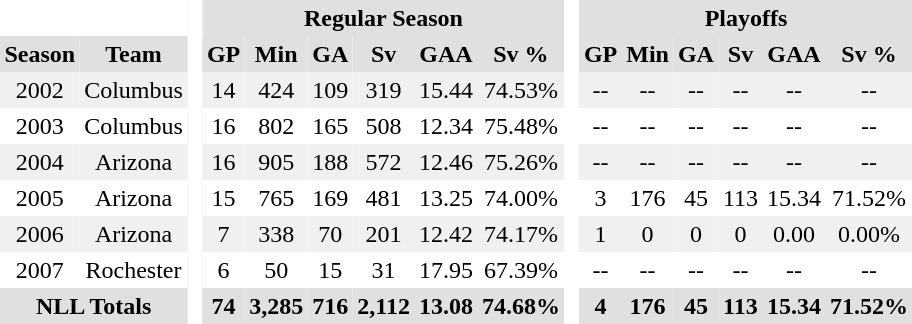<table BORDER="0" CELLPADDING="3" CELLSPACING="0">
<tr ALIGN="center" bgcolor="#e0e0e0">
<th colspan="2" bgcolor="#ffffff"> </th>
<th rowspan="99" bgcolor="#ffffff"> </th>
<th colspan="6">Regular Season</th>
<th rowspan="99" bgcolor="#ffffff"> </th>
<th colspan="6">Playoffs</th>
</tr>
<tr ALIGN="center" bgcolor="#e0e0e0">
<th>Season</th>
<th>Team</th>
<th>GP</th>
<th>Min</th>
<th>GA</th>
<th>Sv</th>
<th>GAA</th>
<th>Sv %</th>
<th>GP</th>
<th>Min</th>
<th>GA</th>
<th>Sv</th>
<th>GAA</th>
<th>Sv %</th>
</tr>
<tr ALIGN="center" bgcolor="#f0f0f0">
<td>2002</td>
<td>Columbus</td>
<td>14</td>
<td>424</td>
<td>109</td>
<td>319</td>
<td>15.44</td>
<td>74.53%</td>
<td>--</td>
<td>--</td>
<td>--</td>
<td>--</td>
<td>--</td>
<td>--</td>
</tr>
<tr ALIGN="center">
<td>2003</td>
<td>Columbus</td>
<td>16</td>
<td>802</td>
<td>165</td>
<td>508</td>
<td>12.34</td>
<td>75.48%</td>
<td>--</td>
<td>--</td>
<td>--</td>
<td>--</td>
<td>--</td>
<td>--</td>
</tr>
<tr ALIGN="center" bgcolor="#f0f0f0">
<td>2004</td>
<td>Arizona</td>
<td>16</td>
<td>905</td>
<td>188</td>
<td>572</td>
<td>12.46</td>
<td>75.26%</td>
<td>--</td>
<td>--</td>
<td>--</td>
<td>--</td>
<td>--</td>
<td>--</td>
</tr>
<tr ALIGN="center">
<td>2005</td>
<td>Arizona</td>
<td>15</td>
<td>765</td>
<td>169</td>
<td>481</td>
<td>13.25</td>
<td>74.00%</td>
<td>3</td>
<td>176</td>
<td>45</td>
<td>113</td>
<td>15.34</td>
<td>71.52%</td>
</tr>
<tr ALIGN="center" bgcolor="#f0f0f0">
<td>2006</td>
<td>Arizona</td>
<td>7</td>
<td>338</td>
<td>70</td>
<td>201</td>
<td>12.42</td>
<td>74.17%</td>
<td>1</td>
<td>0</td>
<td>0</td>
<td>0</td>
<td>0.00</td>
<td>0.00%</td>
</tr>
<tr ALIGN="center">
<td>2007</td>
<td>Rochester</td>
<td>6</td>
<td>50</td>
<td>15</td>
<td>31</td>
<td>17.95</td>
<td>67.39%</td>
<td>--</td>
<td>--</td>
<td>--</td>
<td>--</td>
<td>--</td>
<td>--</td>
</tr>
<tr ALIGN="center" bgcolor="#e0e0e0">
<th colspan="2">NLL Totals</th>
<th>74</th>
<th>3,285</th>
<th>716</th>
<th>2,112</th>
<th>13.08</th>
<th>74.68%</th>
<th>4</th>
<th>176</th>
<th>45</th>
<th>113</th>
<th>15.34</th>
<th>71.52%</th>
</tr>
</table>
